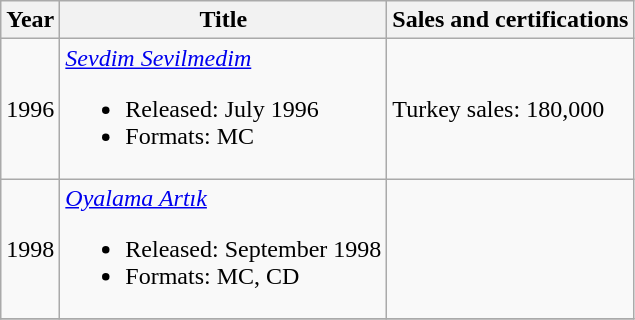<table class="wikitable">
<tr>
<th>Year</th>
<th>Title</th>
<th>Sales and certifications</th>
</tr>
<tr>
<td>1996</td>
<td><em><a href='#'>Sevdim Sevilmedim</a></em><br><ul><li>Released: July 1996</li><li>Formats: MC</li></ul></td>
<td>Turkey sales: 180,000</td>
</tr>
<tr>
<td>1998</td>
<td><em><a href='#'>Oyalama Artık</a></em><br><ul><li>Released: September 1998</li><li>Formats: MC, CD</li></ul></td>
<td></td>
</tr>
<tr>
</tr>
</table>
